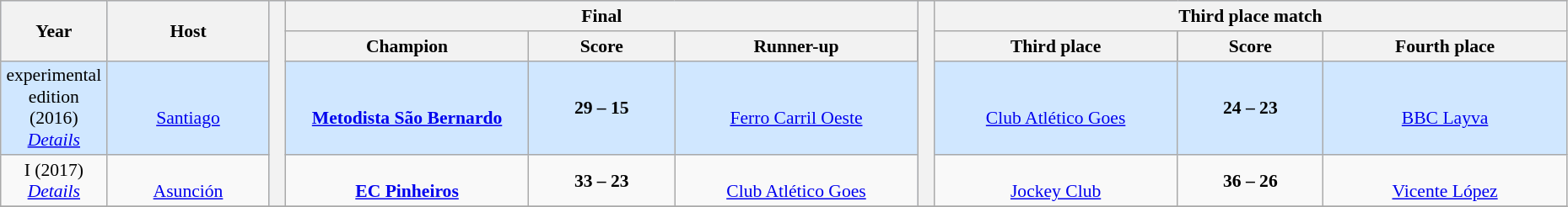<table class="wikitable" style="font-size:90%; width: 98%; text-align: center;">
<tr bgcolor=#C1D8FF>
<th rowspan=2 width=5%>Year</th>
<th rowspan=2 width=10%>Host</th>
<th width=1% rowspan=4 bgcolor=ffffff></th>
<th colspan=3>Final</th>
<th width=1% rowspan=4 bgcolor=ffffff></th>
<th colspan=3>Third place match</th>
</tr>
<tr bgcolor=FEF>
<th width=15%>Champion</th>
<th width=9%>Score</th>
<th width=15%>Runner-up</th>
<th width=15%>Third place</th>
<th width=9%>Score</th>
<th width=15%>Fourth place</th>
</tr>
<tr bgcolor=#D0E7FF>
<td>experimental edition (2016)<br><em><a href='#'>Details</a></em></td>
<td><br><a href='#'>Santiago</a></td>
<td><strong><br> <a href='#'>Metodista São Bernardo</a></strong></td>
<td><strong>29 – 15</strong></td>
<td><br> <a href='#'>Ferro Carril Oeste</a></td>
<td><br> <a href='#'>Club Atlético Goes</a></td>
<td><strong>24 – 23</strong></td>
<td><br> <a href='#'>BBC Layva</a></td>
</tr>
<tr>
<td>I (2017)<br><em><a href='#'>Details</a></em></td>
<td><br><a href='#'>Asunción</a></td>
<td><strong><br> <a href='#'>EC Pinheiros</a></strong></td>
<td><strong>33 – 23</strong></td>
<td><br> <a href='#'>Club Atlético Goes</a></td>
<td><br> <a href='#'>Jockey Club</a></td>
<td><strong>36 – 26</strong></td>
<td><br> <a href='#'>Vicente López</a></td>
</tr>
<tr>
</tr>
</table>
